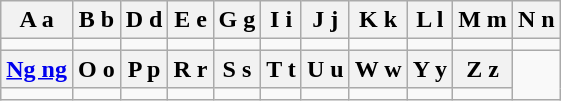<table class="wikitable" style="text-align: center;">
<tr>
<th>A a</th>
<th>B b</th>
<th>D d</th>
<th>E e</th>
<th>G g</th>
<th>I i</th>
<th>J j</th>
<th>K k</th>
<th>L l</th>
<th>M m</th>
<th>N n</th>
</tr>
<tr>
<td></td>
<td></td>
<td></td>
<td></td>
<td></td>
<td></td>
<td></td>
<td></td>
<td></td>
<td></td>
<td></td>
</tr>
<tr>
<th><a href='#'>Ng ng</a></th>
<th>O o</th>
<th>P p</th>
<th>R r</th>
<th>S s</th>
<th>T t</th>
<th>U u</th>
<th>W w</th>
<th>Y y</th>
<th>Z z</th>
</tr>
<tr>
<td></td>
<td></td>
<td></td>
<td></td>
<td></td>
<td></td>
<td></td>
<td></td>
<td></td>
<td></td>
</tr>
</table>
